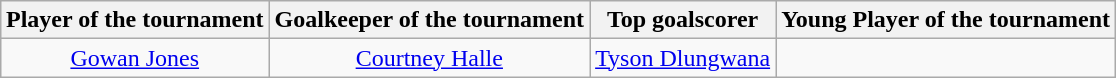<table class=wikitable style="text-align:center; margin:auto">
<tr>
<th>Player of the tournament</th>
<th>Goalkeeper of the tournament</th>
<th>Top goalscorer</th>
<th>Young Player of the tournament</th>
</tr>
<tr>
<td> <a href='#'>Gowan Jones</a></td>
<td> <a href='#'>Courtney Halle</a></td>
<td> <a href='#'>Tyson Dlungwana</a></td>
</tr>
</table>
